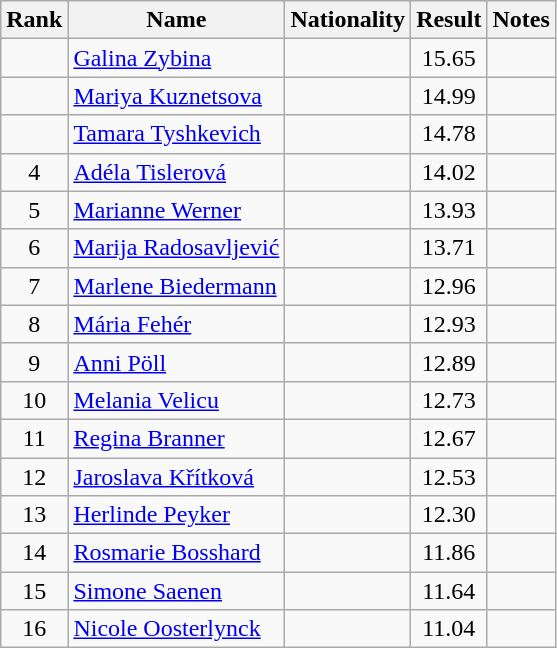<table class="wikitable sortable" style="text-align:center">
<tr>
<th>Rank</th>
<th>Name</th>
<th>Nationality</th>
<th>Result</th>
<th>Notes</th>
</tr>
<tr>
<td></td>
<td align=left><a href='#'>Galina Zybina</a></td>
<td align=left></td>
<td>15.65</td>
<td></td>
</tr>
<tr>
<td></td>
<td align=left><a href='#'>Mariya Kuznetsova</a></td>
<td align=left></td>
<td>14.99</td>
<td></td>
</tr>
<tr>
<td></td>
<td align=left><a href='#'>Tamara Tyshkevich</a></td>
<td align=left></td>
<td>14.78</td>
<td></td>
</tr>
<tr>
<td>4</td>
<td align=left><a href='#'>Adéla Tislerová</a></td>
<td align=left></td>
<td>14.02</td>
<td></td>
</tr>
<tr>
<td>5</td>
<td align=left><a href='#'>Marianne Werner</a></td>
<td align=left></td>
<td>13.93</td>
<td></td>
</tr>
<tr>
<td>6</td>
<td align=left><a href='#'>Marija Radosavljević</a></td>
<td align=left></td>
<td>13.71</td>
<td></td>
</tr>
<tr>
<td>7</td>
<td align=left><a href='#'>Marlene Biedermann</a></td>
<td align=left></td>
<td>12.96</td>
<td></td>
</tr>
<tr>
<td>8</td>
<td align=left><a href='#'>Mária Fehér</a></td>
<td align=left></td>
<td>12.93</td>
<td></td>
</tr>
<tr>
<td>9</td>
<td align=left><a href='#'>Anni Pöll</a></td>
<td align=left></td>
<td>12.89</td>
<td></td>
</tr>
<tr>
<td>10</td>
<td align=left><a href='#'>Melania Velicu</a></td>
<td align=left></td>
<td>12.73</td>
<td></td>
</tr>
<tr>
<td>11</td>
<td align=left><a href='#'>Regina Branner</a></td>
<td align=left></td>
<td>12.67</td>
<td></td>
</tr>
<tr>
<td>12</td>
<td align=left><a href='#'>Jaroslava Křítková</a></td>
<td align=left></td>
<td>12.53</td>
<td></td>
</tr>
<tr>
<td>13</td>
<td align=left><a href='#'>Herlinde Peyker</a></td>
<td align=left></td>
<td>12.30</td>
<td></td>
</tr>
<tr>
<td>14</td>
<td align=left><a href='#'>Rosmarie Bosshard</a></td>
<td align=left></td>
<td>11.86</td>
<td></td>
</tr>
<tr>
<td>15</td>
<td align=left><a href='#'>Simone Saenen</a></td>
<td align=left></td>
<td>11.64</td>
<td></td>
</tr>
<tr>
<td>16</td>
<td align=left><a href='#'>Nicole Oosterlynck</a></td>
<td align=left></td>
<td>11.04</td>
<td></td>
</tr>
</table>
